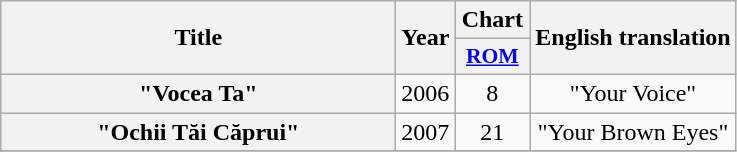<table class="wikitable plainrowheaders" style="text-align:center;">
<tr>
<th scope="col" rowspan="2" style="width:16em;">Title</th>
<th scope="col" rowspan="2">Year</th>
<th scope="col" colspan="1">Chart</th>
<th scope="col" rowspan="2">English translation</th>
</tr>
<tr>
<th scope="col" style="width:3em;font-size:90%;"><a href='#'>ROM</a><br></th>
</tr>
<tr>
<th scope="row">"Vocea Ta"</th>
<td rowspan="1">2006</td>
<td>8</td>
<td>"Your Voice"</td>
</tr>
<tr>
<th scope="row">"Ochii Tăi Căprui"</th>
<td rowspan="1">2007</td>
<td>21</td>
<td>"Your Brown Eyes"</td>
</tr>
<tr>
</tr>
</table>
